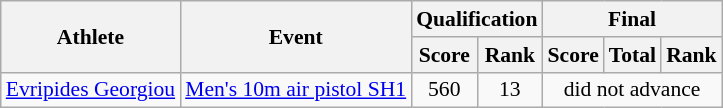<table class=wikitable style="font-size:90%">
<tr>
<th rowspan="2">Athlete</th>
<th rowspan="2">Event</th>
<th colspan="2">Qualification</th>
<th colspan="3">Final</th>
</tr>
<tr>
<th>Score</th>
<th>Rank</th>
<th>Score</th>
<th>Total</th>
<th>Rank</th>
</tr>
<tr>
<td><a href='#'>Evripides Georgiou</a></td>
<td><a href='#'>Men's 10m air pistol SH1</a></td>
<td align=center>560</td>
<td align=center>13</td>
<td align=center colspan="3">did not advance</td>
</tr>
</table>
